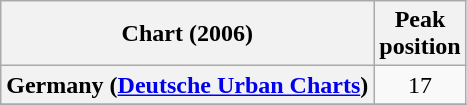<table class="wikitable sortable plainrowheaders" style="text-align:center">
<tr>
<th scope="col">Chart (2006)</th>
<th scope="col">Peak<br>position</th>
</tr>
<tr>
<th scope="row">Germany (<a href='#'>Deutsche Urban Charts</a>)</th>
<td align="center">17</td>
</tr>
<tr>
</tr>
<tr>
</tr>
</table>
